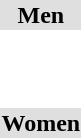<table>
<tr style="background:#dfdfdf;">
<td colspan="4" style="text-align:center;"><strong>Men</strong></td>
</tr>
<tr>
<th scope=row style="text-align:left"></th>
<td><br></td>
<td><br></td>
<td><br></td>
</tr>
<tr>
<th scope=row style="text-align:left"></th>
<td></td>
<td></td>
<td></td>
</tr>
<tr>
<th scope=row style="text-align:left"></th>
<td></td>
<td></td>
<td></td>
</tr>
<tr>
<th scope=row style="text-align:left"></th>
<td></td>
<td></td>
<td></td>
</tr>
<tr>
<th scope=row style="text-align:left"></th>
<td></td>
<td></td>
<td></td>
</tr>
<tr>
<th scope=row style="text-align:left"></th>
<td></td>
<td></td>
<td></td>
</tr>
<tr>
<th scope=row style="text-align:left"></th>
<td></td>
<td></td>
<td></td>
</tr>
<tr>
<th scope=row style="text-align:left"></th>
<td></td>
<td></td>
<td></td>
</tr>
<tr style="background:#dfdfdf;">
<td colspan="4" style="text-align:center;"><strong>Women</strong></td>
</tr>
<tr>
<th scope=row style="text-align:left"></th>
<td><br></td>
<td><br></td>
<td><br></td>
</tr>
<tr>
<th scope=row style="text-align:left"></th>
<td></td>
<td></td>
<td></td>
</tr>
<tr>
<th scope=row style="text-align:left"></th>
<td></td>
<td></td>
<td></td>
</tr>
<tr>
<th scope=row style="text-align:left"></th>
<td></td>
<td></td>
<td></td>
</tr>
<tr>
<th scope=row style="text-align:left"></th>
<td></td>
<td></td>
<td></td>
</tr>
<tr>
<th scope=row style="text-align:left"></th>
<td></td>
<td></td>
<td></td>
</tr>
</table>
